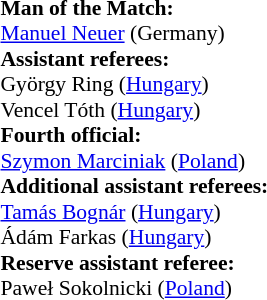<table style="width:100%; font-size:90%;">
<tr>
<td><br><strong>Man of the Match:</strong>
<br><a href='#'>Manuel Neuer</a> (Germany)<br><strong>Assistant referees:</strong>
<br>György Ring (<a href='#'>Hungary</a>)
<br>Vencel Tóth (<a href='#'>Hungary</a>)
<br><strong>Fourth official:</strong>
<br><a href='#'>Szymon Marciniak</a> (<a href='#'>Poland</a>)
<br><strong>Additional assistant referees:</strong>
<br><a href='#'>Tamás Bognár</a> (<a href='#'>Hungary</a>)
<br>Ádám Farkas (<a href='#'>Hungary</a>)
<br><strong>Reserve assistant referee:</strong>
<br>Paweł Sokolnicki (<a href='#'>Poland</a>)</td>
</tr>
</table>
